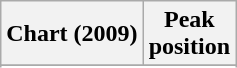<table class="wikitable sortable">
<tr>
<th align="left">Chart (2009)</th>
<th align="left">Peak<br>position</th>
</tr>
<tr>
</tr>
<tr>
</tr>
<tr>
</tr>
<tr>
</tr>
<tr>
</tr>
<tr>
</tr>
<tr>
</tr>
</table>
